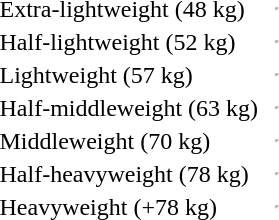<table>
<tr>
<td>Extra-lightweight (48 kg)</td>
<td></td>
<td></td>
<td><hr></td>
</tr>
<tr>
<td>Half-lightweight (52 kg)</td>
<td></td>
<td></td>
<td><hr></td>
</tr>
<tr>
<td>Lightweight (57 kg)</td>
<td></td>
<td></td>
<td><hr></td>
</tr>
<tr>
<td>Half-middleweight (63 kg)</td>
<td></td>
<td></td>
<td><hr></td>
</tr>
<tr>
<td>Middleweight (70 kg)</td>
<td></td>
<td></td>
<td><hr></td>
</tr>
<tr>
<td>Half-heavyweight (78 kg)</td>
<td></td>
<td></td>
<td><hr></td>
</tr>
<tr>
<td>Heavyweight (+78 kg)</td>
<td></td>
<td></td>
<td><hr></td>
</tr>
</table>
